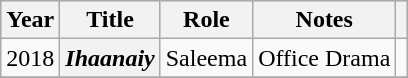<table class="wikitable sortable plainrowheaders">
<tr style="background:#ccc; text-align:center;">
<th scope="col">Year</th>
<th scope="col">Title</th>
<th scope="col">Role</th>
<th scope="col">Notes</th>
<th scope="col" class="unsortable"></th>
</tr>
<tr>
<td>2018</td>
<th scope="row"><em>Ihaanaiy</em></th>
<td>Saleema</td>
<td>Office Drama</td>
<td></td>
</tr>
<tr>
</tr>
<tr>
</tr>
</table>
